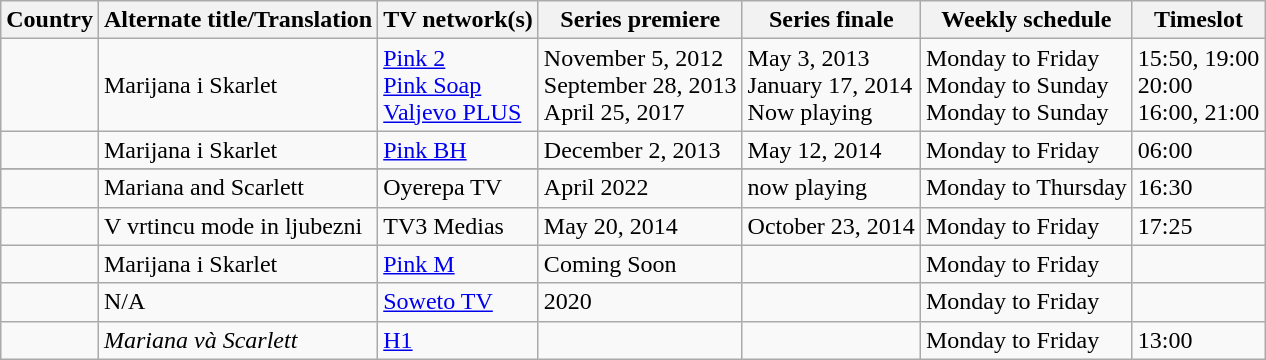<table class="wikitable">
<tr>
<th>Country</th>
<th>Alternate title/Translation</th>
<th>TV network(s)</th>
<th>Series premiere</th>
<th>Series finale</th>
<th>Weekly schedule</th>
<th>Timeslot</th>
</tr>
<tr>
<td></td>
<td>Marijana i Skarlet</td>
<td><a href='#'>Pink 2</a> <br> <a href='#'>Pink Soap</a> <br> <a href='#'>Valjevo PLUS</a></td>
<td>November 5, 2012 <br> September 28, 2013 <br> April 25, 2017</td>
<td>May 3, 2013 <br> January 17, 2014 <br> Now playing</td>
<td>Monday to Friday <br> Monday to Sunday <br> Monday to Sunday</td>
<td>15:50, 19:00 <br> 20:00 <br> 16:00, 21:00</td>
</tr>
<tr>
<td></td>
<td>Marijana i Skarlet</td>
<td><a href='#'>Pink BH</a></td>
<td>December 2, 2013</td>
<td>May 12, 2014</td>
<td>Monday to Friday</td>
<td>06:00</td>
</tr>
<tr>
</tr>
<tr>
<td></td>
<td>Mariana and Scarlett</td>
<td>Oyerepa TV</td>
<td>April 2022</td>
<td>now playing</td>
<td>Monday to Thursday</td>
<td>16:30</td>
</tr>
<tr>
<td></td>
<td>V vrtincu mode in ljubezni</td>
<td>TV3 Medias</td>
<td>May 20, 2014</td>
<td>October 23, 2014</td>
<td>Monday to Friday</td>
<td>17:25</td>
</tr>
<tr>
<td></td>
<td>Marijana i Skarlet</td>
<td><a href='#'>Pink M</a></td>
<td>Coming Soon</td>
<td></td>
<td>Monday to Friday</td>
<td></td>
</tr>
<tr>
<td></td>
<td>N/A</td>
<td><a href='#'>Soweto TV</a></td>
<td>2020</td>
<td></td>
<td>Monday to Friday</td>
<td></td>
</tr>
<tr>
<td></td>
<td><em>Mariana và Scarlett</em></td>
<td><a href='#'>H1</a></td>
<td></td>
<td></td>
<td>Monday to Friday</td>
<td>13:00</td>
</tr>
</table>
